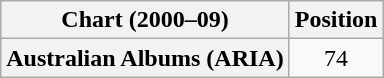<table class="wikitable plainrowheaders" style="text-align:center;">
<tr>
<th scope="col">Chart (2000–09)</th>
<th scope="col">Position</th>
</tr>
<tr>
<th scope="row">Australian Albums (ARIA)</th>
<td>74</td>
</tr>
</table>
